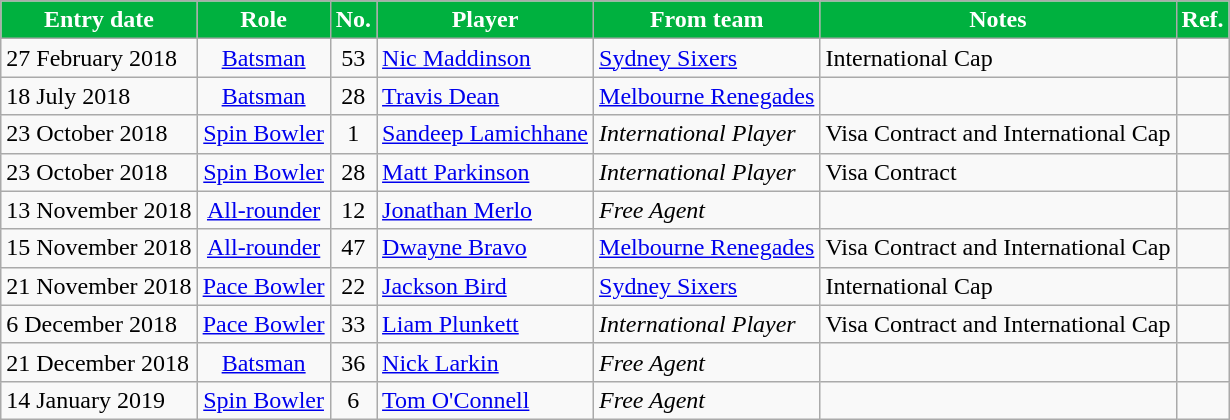<table class="wikitable sortable">
<tr>
<th style="background:#00B13F; color:white;"><strong>Entry date</strong></th>
<th style="background:#00B13F; color:white;"><strong>Role</strong></th>
<th style="background:#00B13F; color:white;"><strong>No.</strong></th>
<th style="background:#00B13F; color:white;"><strong>Player</strong></th>
<th style="background:#00B13F; color:white;"><strong>From team</strong></th>
<th style="background:#00B13F; color:white;"><strong>Notes</strong></th>
<th style="background:#00B13F; color:white;"><strong>Ref.</strong></th>
</tr>
<tr>
<td>27 February 2018</td>
<td style="text-align:center;"><a href='#'>Batsman</a></td>
<td style="text-align:center;">53</td>
<td style="text-align:left;"> <a href='#'>Nic Maddinson</a></td>
<td style="text-align:left;"> <a href='#'>Sydney Sixers</a></td>
<td>International Cap</td>
<td></td>
</tr>
<tr>
<td>18 July 2018</td>
<td style="text-align:center;"><a href='#'>Batsman</a></td>
<td style="text-align:center;">28</td>
<td style="text-align:left;"> <a href='#'>Travis Dean</a></td>
<td style="text-align:left;"> <a href='#'>Melbourne Renegades</a></td>
<td></td>
<td></td>
</tr>
<tr>
<td>23 October 2018</td>
<td style="text-align:center;"><a href='#'>Spin Bowler</a></td>
<td style="text-align:center;">1</td>
<td style="text-align:left;"> <a href='#'>Sandeep Lamichhane</a></td>
<td style="text-align:left;"> <em>International Player</em></td>
<td>Visa Contract and International Cap</td>
<td></td>
</tr>
<tr>
<td>23 October 2018</td>
<td style="text-align:center;"><a href='#'>Spin Bowler</a></td>
<td style="text-align:center;">28</td>
<td style="text-align:left;"> <a href='#'>Matt Parkinson</a></td>
<td style="text-align:left;"> <em>International Player</em></td>
<td>Visa Contract</td>
<td></td>
</tr>
<tr>
<td>13 November 2018</td>
<td style="text-align:center;"><a href='#'>All-rounder</a></td>
<td style="text-align:center;">12</td>
<td style="text-align:left;"> <a href='#'>Jonathan Merlo</a></td>
<td style="text-align:left;"> <em>Free Agent</em></td>
<td></td>
<td></td>
</tr>
<tr>
<td>15 November 2018</td>
<td style="text-align:center;"><a href='#'>All-rounder</a></td>
<td style="text-align:center;">47</td>
<td style="text-align:left;"> <a href='#'>Dwayne Bravo</a></td>
<td style="text-align:left;"> <a href='#'>Melbourne Renegades</a></td>
<td>Visa Contract and International Cap</td>
<td></td>
</tr>
<tr>
<td>21 November 2018</td>
<td style="text-align:center;"><a href='#'>Pace Bowler</a></td>
<td style="text-align:center;">22</td>
<td style="text-align:left;"> <a href='#'>Jackson Bird</a></td>
<td style="text-align:left;"> <a href='#'>Sydney Sixers</a></td>
<td>International Cap</td>
<td></td>
</tr>
<tr>
<td>6 December 2018</td>
<td style="text-align:center;"><a href='#'>Pace Bowler</a></td>
<td style="text-align:center;">33</td>
<td style="text-align:left;"> <a href='#'>Liam Plunkett</a></td>
<td style="text-align:left;"> <em>International Player</em></td>
<td>Visa Contract and International Cap</td>
<td></td>
</tr>
<tr>
<td>21 December 2018</td>
<td style="text-align:center;"><a href='#'>Batsman</a></td>
<td style="text-align:center;">36</td>
<td style="text-align:left;"> <a href='#'>Nick Larkin</a></td>
<td style="text-align:left;"> <em>Free Agent</em></td>
<td></td>
<td></td>
</tr>
<tr>
<td>14 January 2019</td>
<td style="text-align:center;"><a href='#'>Spin Bowler</a></td>
<td style="text-align:center;">6</td>
<td style="text-align:left;"> <a href='#'>Tom O'Connell</a></td>
<td style="text-align:left;"> <em>Free Agent</em></td>
<td></td>
<td></td>
</tr>
</table>
